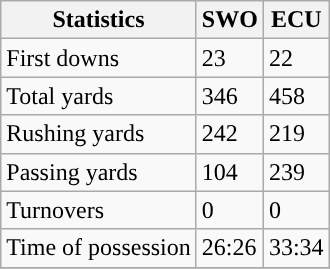<table class="wikitable" style="float: left;">
<tr>
<th>Statistics</th>
<th>SWO</th>
<th>ECU</th>
</tr>
<tr>
<td>First downs</td>
<td>23</td>
<td>22</td>
</tr>
<tr>
<td>Total yards</td>
<td>346</td>
<td>458</td>
</tr>
<tr>
<td>Rushing yards</td>
<td>242</td>
<td>219</td>
</tr>
<tr>
<td>Passing yards</td>
<td>104</td>
<td>239</td>
</tr>
<tr>
<td>Turnovers</td>
<td>0</td>
<td>0</td>
</tr>
<tr>
<td>Time of possession</td>
<td>26:26</td>
<td>33:34</td>
</tr>
<tr>
</tr>
</table>
